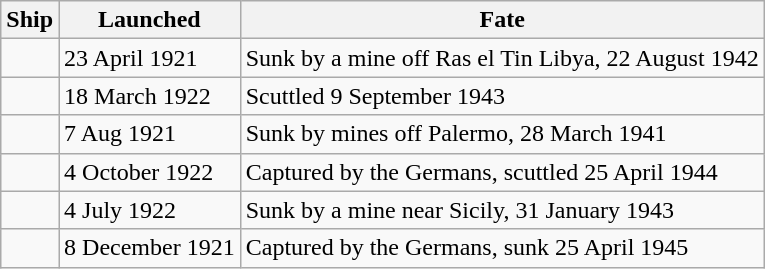<table class="wikitable">
<tr>
<th>Ship</th>
<th>Launched</th>
<th>Fate</th>
</tr>
<tr>
<td></td>
<td>23 April 1921</td>
<td>Sunk by a mine off Ras el Tin Libya, 22 August 1942</td>
</tr>
<tr>
<td></td>
<td>18 March 1922</td>
<td>Scuttled 9 September 1943</td>
</tr>
<tr>
<td></td>
<td>7 Aug 1921</td>
<td>Sunk by mines off Palermo, 28 March 1941</td>
</tr>
<tr>
<td></td>
<td>4 October 1922</td>
<td>Captured by the Germans, scuttled 25 April 1944</td>
</tr>
<tr>
<td></td>
<td>4 July 1922</td>
<td>Sunk by a mine near Sicily, 31 January 1943</td>
</tr>
<tr>
<td></td>
<td>8 December 1921</td>
<td>Captured by the Germans, sunk 25 April 1945</td>
</tr>
</table>
